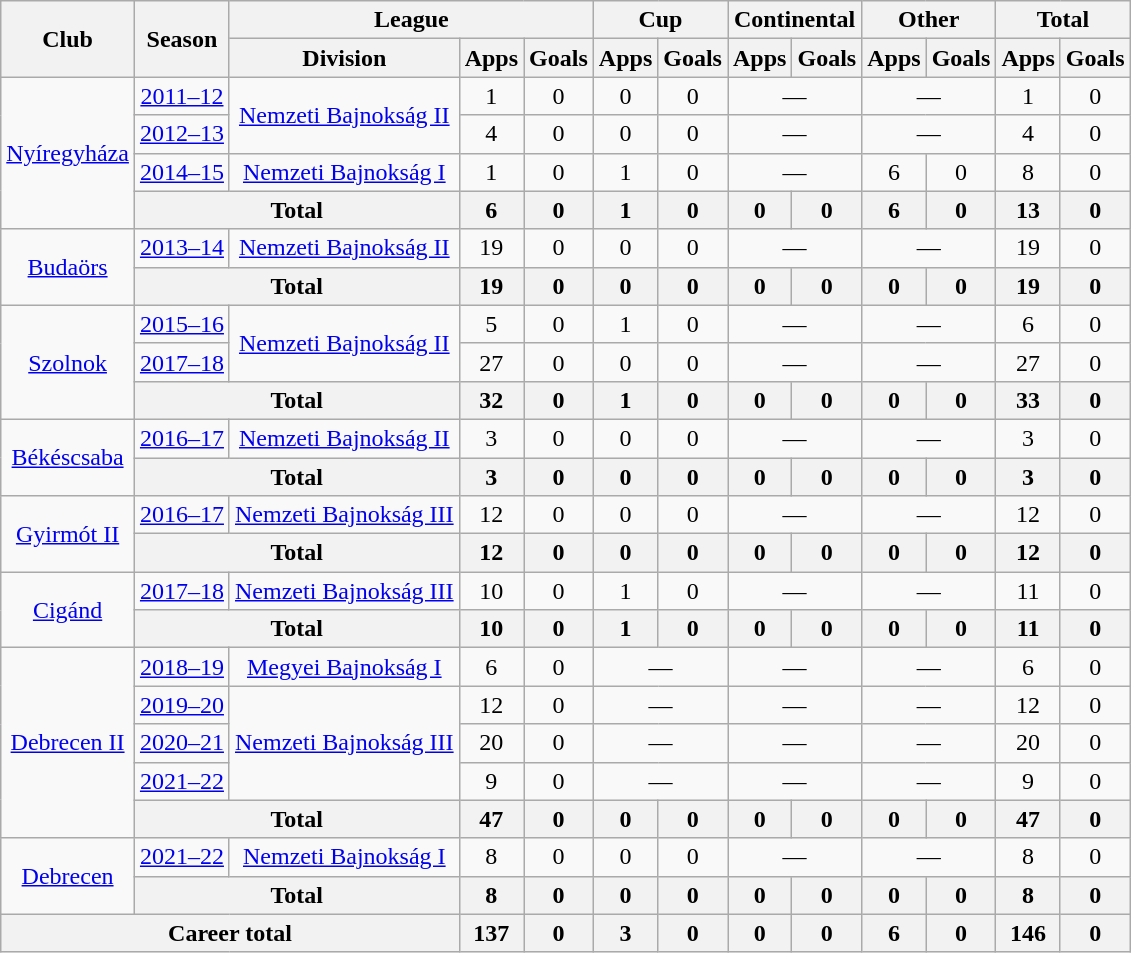<table class="wikitable" style="text-align:center">
<tr>
<th rowspan="2">Club</th>
<th rowspan="2">Season</th>
<th colspan="3">League</th>
<th colspan="2">Cup</th>
<th colspan="2">Continental</th>
<th colspan="2">Other</th>
<th colspan="2">Total</th>
</tr>
<tr>
<th>Division</th>
<th>Apps</th>
<th>Goals</th>
<th>Apps</th>
<th>Goals</th>
<th>Apps</th>
<th>Goals</th>
<th>Apps</th>
<th>Goals</th>
<th>Apps</th>
<th>Goals</th>
</tr>
<tr>
<td rowspan="4"><a href='#'>Nyíregyháza</a></td>
<td><a href='#'>2011–12</a></td>
<td rowspan="2"><a href='#'>Nemzeti Bajnokság II</a></td>
<td>1</td>
<td>0</td>
<td>0</td>
<td>0</td>
<td colspan="2">—</td>
<td colspan="2">—</td>
<td>1</td>
<td>0</td>
</tr>
<tr>
<td><a href='#'>2012–13</a></td>
<td>4</td>
<td>0</td>
<td>0</td>
<td>0</td>
<td colspan="2">—</td>
<td colspan="2">—</td>
<td>4</td>
<td>0</td>
</tr>
<tr>
<td><a href='#'>2014–15</a></td>
<td><a href='#'>Nemzeti Bajnokság I</a></td>
<td>1</td>
<td>0</td>
<td>1</td>
<td>0</td>
<td colspan="2">—</td>
<td>6</td>
<td>0</td>
<td>8</td>
<td>0</td>
</tr>
<tr>
<th colspan="2">Total</th>
<th>6</th>
<th>0</th>
<th>1</th>
<th>0</th>
<th>0</th>
<th>0</th>
<th>6</th>
<th>0</th>
<th>13</th>
<th>0</th>
</tr>
<tr>
<td rowspan="2"><a href='#'>Budaörs</a></td>
<td><a href='#'>2013–14</a></td>
<td><a href='#'>Nemzeti Bajnokság II</a></td>
<td>19</td>
<td>0</td>
<td>0</td>
<td>0</td>
<td colspan="2">—</td>
<td colspan="2">—</td>
<td>19</td>
<td>0</td>
</tr>
<tr>
<th colspan="2">Total</th>
<th>19</th>
<th>0</th>
<th>0</th>
<th>0</th>
<th>0</th>
<th>0</th>
<th>0</th>
<th>0</th>
<th>19</th>
<th>0</th>
</tr>
<tr>
<td rowspan="3"><a href='#'>Szolnok</a></td>
<td><a href='#'>2015–16</a></td>
<td rowspan="2"><a href='#'>Nemzeti Bajnokság II</a></td>
<td>5</td>
<td>0</td>
<td>1</td>
<td>0</td>
<td colspan="2">—</td>
<td colspan="2">—</td>
<td>6</td>
<td>0</td>
</tr>
<tr>
<td><a href='#'>2017–18</a></td>
<td>27</td>
<td>0</td>
<td>0</td>
<td>0</td>
<td colspan="2">—</td>
<td colspan="2">—</td>
<td>27</td>
<td>0</td>
</tr>
<tr>
<th colspan="2">Total</th>
<th>32</th>
<th>0</th>
<th>1</th>
<th>0</th>
<th>0</th>
<th>0</th>
<th>0</th>
<th>0</th>
<th>33</th>
<th>0</th>
</tr>
<tr>
<td rowspan="2"><a href='#'>Békéscsaba</a></td>
<td><a href='#'>2016–17</a></td>
<td><a href='#'>Nemzeti Bajnokság II</a></td>
<td>3</td>
<td>0</td>
<td>0</td>
<td>0</td>
<td colspan="2">—</td>
<td colspan="2">—</td>
<td>3</td>
<td>0</td>
</tr>
<tr>
<th colspan="2">Total</th>
<th>3</th>
<th>0</th>
<th>0</th>
<th>0</th>
<th>0</th>
<th>0</th>
<th>0</th>
<th>0</th>
<th>3</th>
<th>0</th>
</tr>
<tr>
<td rowspan="2"><a href='#'>Gyirmót II</a></td>
<td><a href='#'>2016–17</a></td>
<td><a href='#'>Nemzeti Bajnokság III</a></td>
<td>12</td>
<td>0</td>
<td>0</td>
<td>0</td>
<td colspan="2">—</td>
<td colspan="2">—</td>
<td>12</td>
<td>0</td>
</tr>
<tr>
<th colspan="2">Total</th>
<th>12</th>
<th>0</th>
<th>0</th>
<th>0</th>
<th>0</th>
<th>0</th>
<th>0</th>
<th>0</th>
<th>12</th>
<th>0</th>
</tr>
<tr>
<td rowspan="2"><a href='#'>Cigánd</a></td>
<td><a href='#'>2017–18</a></td>
<td><a href='#'>Nemzeti Bajnokság III</a></td>
<td>10</td>
<td>0</td>
<td>1</td>
<td>0</td>
<td colspan="2">—</td>
<td colspan="2">—</td>
<td>11</td>
<td>0</td>
</tr>
<tr>
<th colspan="2">Total</th>
<th>10</th>
<th>0</th>
<th>1</th>
<th>0</th>
<th>0</th>
<th>0</th>
<th>0</th>
<th>0</th>
<th>11</th>
<th>0</th>
</tr>
<tr>
<td rowspan="5"><a href='#'>Debrecen II</a></td>
<td><a href='#'>2018–19</a></td>
<td><a href='#'>Megyei Bajnokság I</a></td>
<td>6</td>
<td>0</td>
<td colspan="2">—</td>
<td colspan="2">—</td>
<td colspan="2">—</td>
<td>6</td>
<td>0</td>
</tr>
<tr>
<td><a href='#'>2019–20</a></td>
<td rowspan="3"><a href='#'>Nemzeti Bajnokság III</a></td>
<td>12</td>
<td>0</td>
<td colspan="2">—</td>
<td colspan="2">—</td>
<td colspan="2">—</td>
<td>12</td>
<td>0</td>
</tr>
<tr>
<td><a href='#'>2020–21</a></td>
<td>20</td>
<td>0</td>
<td colspan="2">—</td>
<td colspan="2">—</td>
<td colspan="2">—</td>
<td>20</td>
<td>0</td>
</tr>
<tr>
<td><a href='#'>2021–22</a></td>
<td>9</td>
<td>0</td>
<td colspan="2">—</td>
<td colspan="2">—</td>
<td colspan="2">—</td>
<td>9</td>
<td>0</td>
</tr>
<tr>
<th colspan="2">Total</th>
<th>47</th>
<th>0</th>
<th>0</th>
<th>0</th>
<th>0</th>
<th>0</th>
<th>0</th>
<th>0</th>
<th>47</th>
<th>0</th>
</tr>
<tr>
<td rowspan="2"><a href='#'>Debrecen</a></td>
<td><a href='#'>2021–22</a></td>
<td><a href='#'>Nemzeti Bajnokság I</a></td>
<td>8</td>
<td>0</td>
<td>0</td>
<td>0</td>
<td colspan="2">—</td>
<td colspan="2">—</td>
<td>8</td>
<td>0</td>
</tr>
<tr>
<th colspan="2">Total</th>
<th>8</th>
<th>0</th>
<th>0</th>
<th>0</th>
<th>0</th>
<th>0</th>
<th>0</th>
<th>0</th>
<th>8</th>
<th>0</th>
</tr>
<tr>
<th colspan="3">Career total</th>
<th>137</th>
<th>0</th>
<th>3</th>
<th>0</th>
<th>0</th>
<th>0</th>
<th>6</th>
<th>0</th>
<th>146</th>
<th>0</th>
</tr>
</table>
